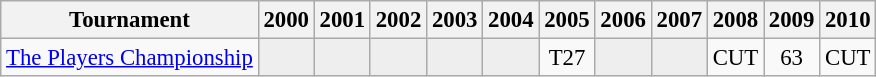<table class="wikitable" style="font-size:95%;text-align:center;">
<tr>
<th>Tournament</th>
<th>2000</th>
<th>2001</th>
<th>2002</th>
<th>2003</th>
<th>2004</th>
<th>2005</th>
<th>2006</th>
<th>2007</th>
<th>2008</th>
<th>2009</th>
<th>2010</th>
</tr>
<tr>
<td align=left><a href='#'>The Players Championship</a></td>
<td style="background:#eeeeee;"></td>
<td style="background:#eeeeee;"></td>
<td style="background:#eeeeee;"></td>
<td style="background:#eeeeee;"></td>
<td style="background:#eeeeee;"></td>
<td>T27</td>
<td style="background:#eeeeee;"></td>
<td style="background:#eeeeee;"></td>
<td>CUT</td>
<td>63</td>
<td>CUT</td>
</tr>
</table>
